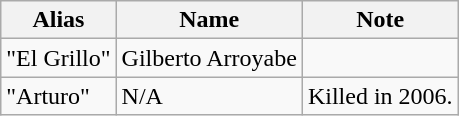<table class="wikitable">
<tr>
<th>Alias</th>
<th>Name</th>
<th>Note</th>
</tr>
<tr>
<td>"El Grillo"</td>
<td>Gilberto Arroyabe </td>
<td></td>
</tr>
<tr>
<td>"Arturo"</td>
<td>N/A</td>
<td>Killed in 2006.</td>
</tr>
</table>
